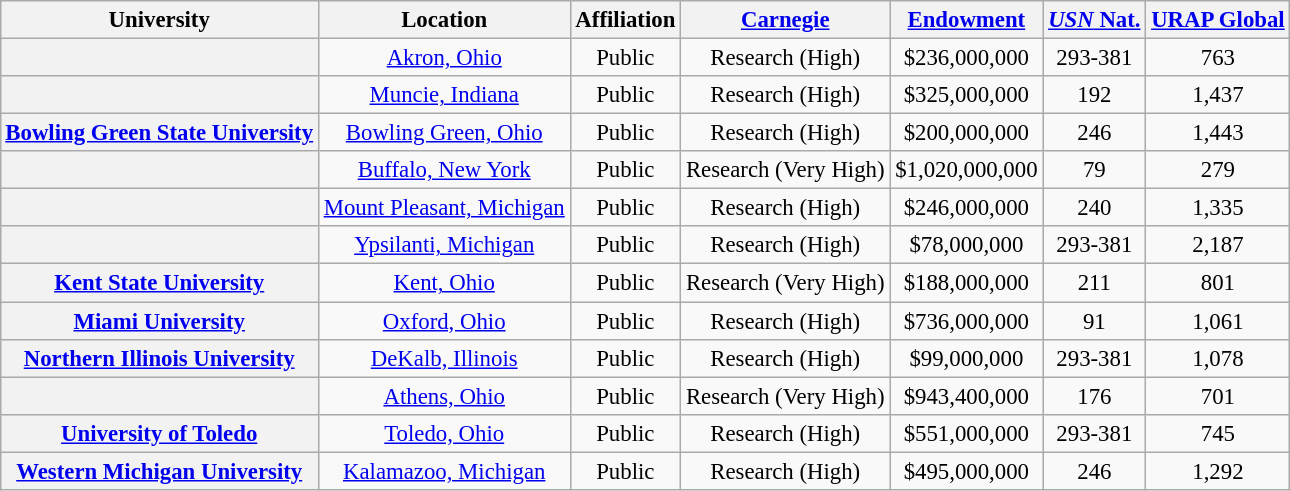<table class="wikitable sortable" style="text-align:center; margin:1em auto; font-size:95%;">
<tr>
<th>University</th>
<th>Location</th>
<th>Affiliation</th>
<th><a href='#'>Carnegie</a></th>
<th><a href='#'>Endowment</a></th>
<th><a href='#'><em>USN</em> Nat.</a></th>
<th><a href='#'>URAP Global</a></th>
</tr>
<tr>
<th></th>
<td><a href='#'>Akron, Ohio</a></td>
<td>Public</td>
<td>Research (High)</td>
<td>$236,000,000</td>
<td>293-381</td>
<td>763</td>
</tr>
<tr>
<th></th>
<td><a href='#'>Muncie, Indiana</a></td>
<td>Public</td>
<td>Research (High)</td>
<td>$325,000,000</td>
<td>192</td>
<td>1,437</td>
</tr>
<tr>
<th><a href='#'>Bowling Green State University</a></th>
<td><a href='#'>Bowling Green, Ohio</a></td>
<td>Public</td>
<td>Research (High)</td>
<td>$200,000,000</td>
<td>246</td>
<td>1,443</td>
</tr>
<tr>
<th></th>
<td><a href='#'>Buffalo, New York</a></td>
<td>Public</td>
<td>Research (Very High)</td>
<td>$1,020,000,000</td>
<td>79</td>
<td>279</td>
</tr>
<tr>
<th></th>
<td><a href='#'>Mount Pleasant, Michigan</a></td>
<td>Public</td>
<td>Research (High)</td>
<td>$246,000,000</td>
<td>240</td>
<td>1,335</td>
</tr>
<tr>
<th></th>
<td><a href='#'>Ypsilanti, Michigan</a></td>
<td>Public</td>
<td>Research (High)</td>
<td>$78,000,000</td>
<td>293-381</td>
<td>2,187</td>
</tr>
<tr>
<th><a href='#'>Kent State University</a></th>
<td><a href='#'>Kent, Ohio</a></td>
<td>Public</td>
<td>Research (Very High)</td>
<td>$188,000,000</td>
<td>211</td>
<td>801</td>
</tr>
<tr>
<th><a href='#'>Miami University</a></th>
<td><a href='#'>Oxford, Ohio</a></td>
<td>Public</td>
<td>Research (High)</td>
<td>$736,000,000</td>
<td>91</td>
<td>1,061</td>
</tr>
<tr>
<th><a href='#'>Northern Illinois University</a></th>
<td><a href='#'>DeKalb, Illinois</a></td>
<td>Public</td>
<td>Research (High)</td>
<td>$99,000,000</td>
<td>293-381</td>
<td>1,078</td>
</tr>
<tr>
<th></th>
<td><a href='#'>Athens, Ohio</a></td>
<td>Public</td>
<td>Research (Very High)</td>
<td>$943,400,000</td>
<td>176</td>
<td>701</td>
</tr>
<tr>
<th><a href='#'>University of Toledo</a></th>
<td><a href='#'>Toledo, Ohio</a></td>
<td>Public</td>
<td>Research (High)</td>
<td>$551,000,000</td>
<td>293-381</td>
<td>745</td>
</tr>
<tr>
<th><a href='#'>Western Michigan University</a></th>
<td><a href='#'>Kalamazoo, Michigan</a></td>
<td>Public</td>
<td>Research (High)</td>
<td>$495,000,000</td>
<td>246</td>
<td>1,292</td>
</tr>
</table>
